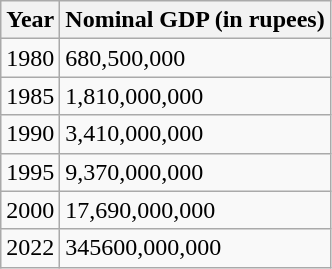<table class="wikitable">
<tr>
<th>Year</th>
<th>Nominal GDP (in rupees)</th>
</tr>
<tr>
<td>1980</td>
<td>680,500,000</td>
</tr>
<tr>
<td>1985</td>
<td>1,810,000,000</td>
</tr>
<tr>
<td>1990</td>
<td>3,410,000,000</td>
</tr>
<tr>
<td>1995</td>
<td>9,370,000,000</td>
</tr>
<tr>
<td>2000</td>
<td>17,690,000,000</td>
</tr>
<tr>
<td>2022</td>
<td>345600,000,000</td>
</tr>
</table>
